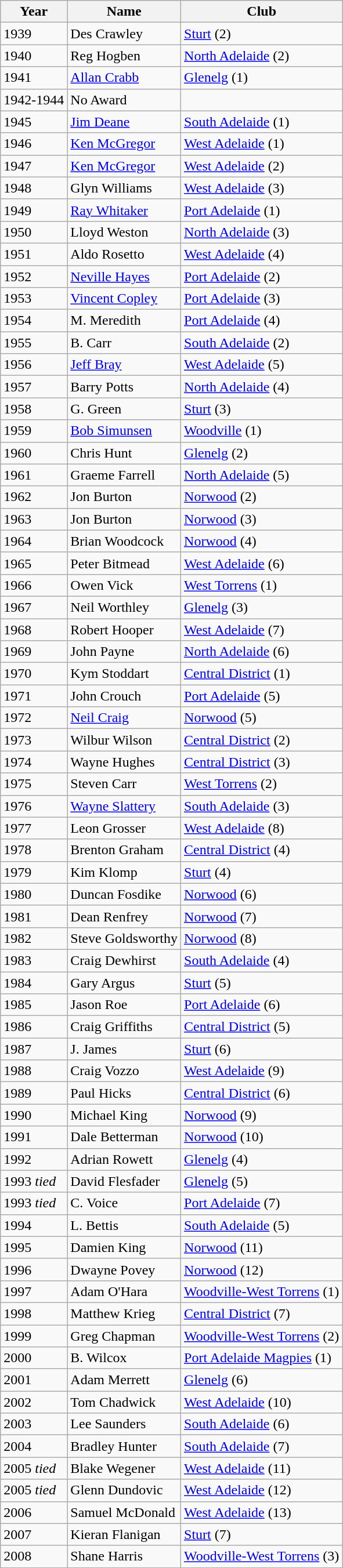<table class="wikitable">
<tr>
<th>Year</th>
<th>Name</th>
<th>Club</th>
</tr>
<tr>
<td>1939</td>
<td>Des Crawley</td>
<td><a href='#'>Sturt</a> (2)</td>
</tr>
<tr>
<td>1940</td>
<td>Reg Hogben</td>
<td><a href='#'>North Adelaide</a> (2)</td>
</tr>
<tr>
<td>1941</td>
<td><a href='#'>Allan Crabb</a></td>
<td><a href='#'>Glenelg</a> (1)</td>
</tr>
<tr>
<td>1942-1944</td>
<td>No Award</td>
<td></td>
</tr>
<tr>
<td>1945</td>
<td><a href='#'>Jim Deane</a></td>
<td><a href='#'>South Adelaide</a> (1)</td>
</tr>
<tr>
<td>1946</td>
<td><a href='#'>Ken McGregor</a></td>
<td><a href='#'>West Adelaide</a> (1)</td>
</tr>
<tr>
<td>1947</td>
<td><a href='#'>Ken McGregor</a></td>
<td><a href='#'>West Adelaide</a> (2)</td>
</tr>
<tr>
<td>1948</td>
<td>Glyn Williams</td>
<td><a href='#'>West Adelaide</a> (3)</td>
</tr>
<tr>
<td>1949</td>
<td><a href='#'>Ray Whitaker</a></td>
<td><a href='#'>Port Adelaide</a> (1)</td>
</tr>
<tr>
<td>1950</td>
<td>Lloyd Weston</td>
<td><a href='#'>North Adelaide</a> (3)</td>
</tr>
<tr>
<td>1951</td>
<td>Aldo Rosetto</td>
<td><a href='#'>West Adelaide</a> (4)</td>
</tr>
<tr>
<td>1952</td>
<td><a href='#'>Neville Hayes</a></td>
<td><a href='#'>Port Adelaide</a> (2)</td>
</tr>
<tr>
<td>1953</td>
<td><a href='#'>Vincent Copley</a></td>
<td><a href='#'>Port Adelaide</a> (3)</td>
</tr>
<tr>
<td>1954</td>
<td>M. Meredith</td>
<td><a href='#'>Port Adelaide</a> (4)</td>
</tr>
<tr>
<td>1955</td>
<td>B. Carr</td>
<td><a href='#'>South Adelaide</a> (2)</td>
</tr>
<tr>
<td>1956</td>
<td><a href='#'>Jeff Bray</a></td>
<td><a href='#'>West Adelaide</a> (5)</td>
</tr>
<tr>
<td>1957</td>
<td>Barry Potts</td>
<td><a href='#'>North Adelaide</a> (4)</td>
</tr>
<tr>
<td>1958</td>
<td>G. Green</td>
<td><a href='#'>Sturt</a> (3)</td>
</tr>
<tr>
<td>1959</td>
<td><a href='#'>Bob Simunsen</a></td>
<td><a href='#'>Woodville</a> (1)</td>
</tr>
<tr>
<td>1960</td>
<td>Chris Hunt</td>
<td><a href='#'>Glenelg</a> (2)</td>
</tr>
<tr>
<td>1961</td>
<td>Graeme Farrell</td>
<td><a href='#'>North Adelaide</a> (5)</td>
</tr>
<tr>
<td>1962</td>
<td>Jon Burton</td>
<td><a href='#'>Norwood</a> (2)</td>
</tr>
<tr>
<td>1963</td>
<td>Jon Burton</td>
<td><a href='#'>Norwood</a> (3)</td>
</tr>
<tr>
<td>1964</td>
<td>Brian Woodcock</td>
<td><a href='#'>Norwood</a> (4)</td>
</tr>
<tr>
<td>1965</td>
<td>Peter Bitmead</td>
<td><a href='#'>West Adelaide</a> (6)</td>
</tr>
<tr>
<td>1966</td>
<td>Owen Vick</td>
<td><a href='#'>West Torrens</a> (1)</td>
</tr>
<tr>
<td>1967</td>
<td>Neil Worthley</td>
<td><a href='#'>Glenelg</a> (3)</td>
</tr>
<tr>
<td>1968</td>
<td>Robert Hooper</td>
<td><a href='#'>West Adelaide</a> (7)</td>
</tr>
<tr>
<td>1969</td>
<td>John Payne</td>
<td><a href='#'>North Adelaide</a> (6)</td>
</tr>
<tr>
<td>1970</td>
<td>Kym Stoddart</td>
<td><a href='#'>Central District</a> (1)</td>
</tr>
<tr>
<td>1971</td>
<td>John Crouch</td>
<td><a href='#'>Port Adelaide</a> (5)</td>
</tr>
<tr>
<td>1972</td>
<td><a href='#'>Neil Craig</a></td>
<td><a href='#'>Norwood</a> (5)</td>
</tr>
<tr>
<td>1973</td>
<td>Wilbur Wilson</td>
<td><a href='#'>Central District</a> (2)</td>
</tr>
<tr>
<td>1974</td>
<td>Wayne Hughes</td>
<td><a href='#'>Central District</a> (3)</td>
</tr>
<tr>
<td>1975</td>
<td>Steven Carr</td>
<td><a href='#'>West Torrens</a> (2)</td>
</tr>
<tr>
<td>1976</td>
<td><a href='#'>Wayne Slattery</a></td>
<td><a href='#'>South Adelaide</a> (3)</td>
</tr>
<tr>
<td>1977</td>
<td>Leon Grosser</td>
<td><a href='#'>West Adelaide</a> (8)</td>
</tr>
<tr>
<td>1978</td>
<td>Brenton Graham</td>
<td><a href='#'>Central District</a> (4)</td>
</tr>
<tr>
<td>1979</td>
<td>Kim Klomp</td>
<td><a href='#'>Sturt</a> (4)</td>
</tr>
<tr>
<td>1980</td>
<td>Duncan Fosdike</td>
<td><a href='#'>Norwood</a> (6)</td>
</tr>
<tr>
<td>1981</td>
<td>Dean Renfrey</td>
<td><a href='#'>Norwood</a> (7)</td>
</tr>
<tr>
<td>1982</td>
<td>Steve Goldsworthy</td>
<td><a href='#'>Norwood</a> (8)</td>
</tr>
<tr>
<td>1983</td>
<td>Craig Dewhirst</td>
<td><a href='#'>South Adelaide</a> (4)</td>
</tr>
<tr>
<td>1984</td>
<td>Gary Argus</td>
<td><a href='#'>Sturt</a> (5)</td>
</tr>
<tr>
<td>1985</td>
<td>Jason Roe</td>
<td><a href='#'>Port Adelaide</a> (6)</td>
</tr>
<tr>
<td>1986</td>
<td>Craig Griffiths</td>
<td><a href='#'>Central District</a> (5)</td>
</tr>
<tr>
<td>1987</td>
<td>J. James</td>
<td><a href='#'>Sturt</a> (6)</td>
</tr>
<tr>
<td>1988</td>
<td>Craig Vozzo</td>
<td><a href='#'>West Adelaide</a> (9)</td>
</tr>
<tr>
<td>1989</td>
<td>Paul Hicks</td>
<td><a href='#'>Central District</a> (6)</td>
</tr>
<tr>
<td>1990</td>
<td>Michael King</td>
<td><a href='#'>Norwood</a> (9)</td>
</tr>
<tr>
<td>1991</td>
<td>Dale Betterman</td>
<td><a href='#'>Norwood</a> (10)</td>
</tr>
<tr>
<td>1992</td>
<td>Adrian Rowett</td>
<td><a href='#'>Glenelg</a> (4)</td>
</tr>
<tr>
<td>1993 <em>tied</em></td>
<td>David Flesfader</td>
<td><a href='#'>Glenelg</a> (5)</td>
</tr>
<tr>
<td>1993 <em>tied</em></td>
<td>C. Voice</td>
<td><a href='#'>Port Adelaide</a> (7)</td>
</tr>
<tr>
<td>1994</td>
<td>L. Bettis</td>
<td><a href='#'>South Adelaide</a> (5)</td>
</tr>
<tr>
<td>1995</td>
<td>Damien King</td>
<td><a href='#'>Norwood</a> (11)</td>
</tr>
<tr>
<td>1996</td>
<td>Dwayne Povey</td>
<td><a href='#'>Norwood</a> (12)</td>
</tr>
<tr>
<td>1997</td>
<td>Adam O'Hara</td>
<td><a href='#'>Woodville-West Torrens</a> (1)</td>
</tr>
<tr>
<td>1998</td>
<td>Matthew Krieg</td>
<td><a href='#'>Central District</a> (7)</td>
</tr>
<tr>
<td>1999</td>
<td>Greg Chapman</td>
<td><a href='#'>Woodville-West Torrens</a> (2)</td>
</tr>
<tr>
<td>2000</td>
<td>B. Wilcox</td>
<td><a href='#'>Port Adelaide Magpies</a> (1)</td>
</tr>
<tr>
<td>2001</td>
<td>Adam Merrett</td>
<td><a href='#'>Glenelg</a> (6)</td>
</tr>
<tr>
<td>2002</td>
<td>Tom Chadwick</td>
<td><a href='#'>West Adelaide</a> (10)</td>
</tr>
<tr>
<td>2003</td>
<td>Lee Saunders</td>
<td><a href='#'>South Adelaide</a> (6)</td>
</tr>
<tr>
<td>2004</td>
<td>Bradley Hunter</td>
<td><a href='#'>South Adelaide</a> (7)</td>
</tr>
<tr>
<td>2005 <em>tied</em></td>
<td>Blake Wegener</td>
<td><a href='#'>West Adelaide</a> (11)</td>
</tr>
<tr>
<td>2005 <em>tied</em></td>
<td>Glenn Dundovic</td>
<td><a href='#'>West Adelaide</a> (12)</td>
</tr>
<tr>
<td>2006</td>
<td>Samuel McDonald</td>
<td><a href='#'>West Adelaide</a> (13)</td>
</tr>
<tr>
<td>2007</td>
<td>Kieran Flanigan</td>
<td><a href='#'>Sturt</a> (7)</td>
</tr>
<tr>
<td>2008</td>
<td>Shane Harris</td>
<td><a href='#'>Woodville-West Torrens</a> (3)</td>
</tr>
</table>
